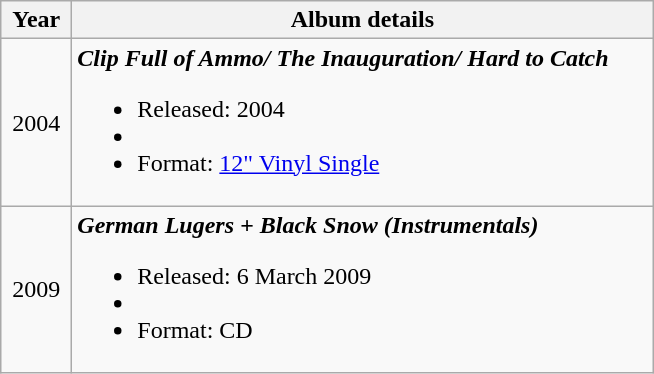<table class="wikitable" style="text-align:center;">
<tr>
<th style="width:40px;">Year</th>
<th style="width:380px;">Album details</th>
</tr>
<tr>
<td style="text-align:center;">2004</td>
<td align="left"><strong><em>Clip Full of Ammo/ The Inauguration/ Hard to Catch</em></strong><br><ul><li>Released: 2004</li><li></li><li>Format: <a href='#'>12" Vinyl Single</a></li></ul></td>
</tr>
<tr>
<td aligh="center">2009</td>
<td align="left"><strong><em>German Lugers + Black Snow (Instrumentals)</em></strong><br><ul><li>Released: 6 March 2009</li><li></li><li>Format: CD</li></ul></td>
</tr>
</table>
